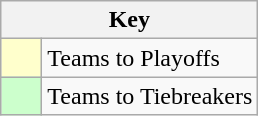<table class="wikitable" style="text-align: center;">
<tr>
<th colspan=2>Key</th>
</tr>
<tr>
<td style="background:#ffffcc; width:20px;"></td>
<td align=left>Teams to Playoffs</td>
</tr>
<tr>
<td style="background:#ccffcc; width:20px;"></td>
<td align=left>Teams to Tiebreakers</td>
</tr>
</table>
